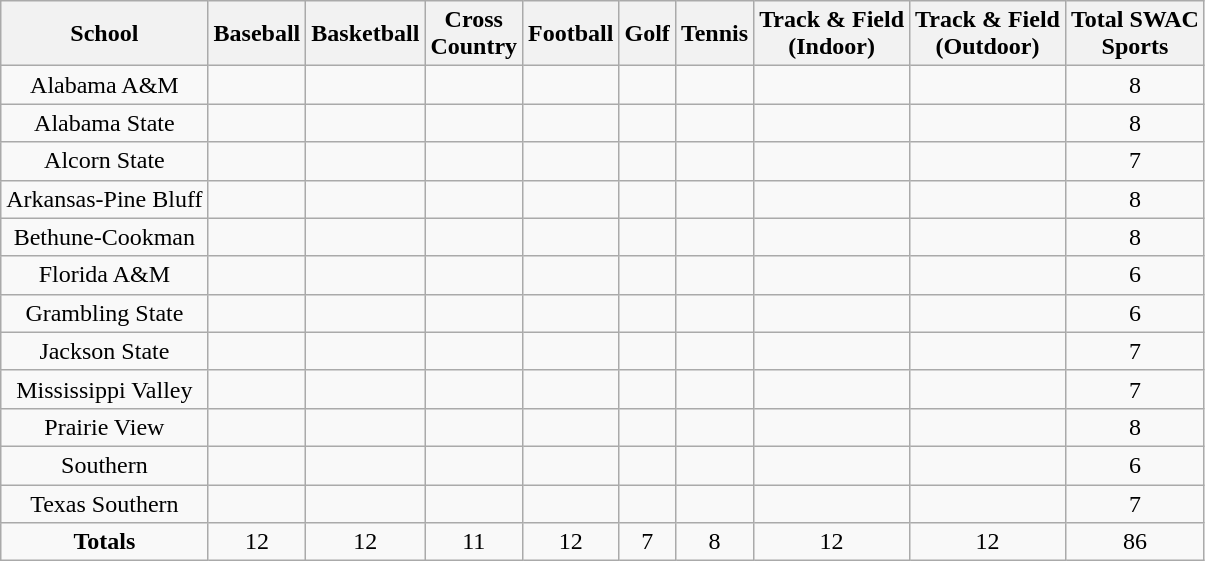<table class="wikitable" style="text-align:center">
<tr>
<th>School</th>
<th>Baseball</th>
<th>Basketball</th>
<th>Cross<br>Country</th>
<th>Football</th>
<th>Golf</th>
<th>Tennis</th>
<th>Track & Field<br>(Indoor)</th>
<th>Track & Field<br>(Outdoor)</th>
<th>Total SWAC<br>Sports</th>
</tr>
<tr>
<td>Alabama A&M</td>
<td></td>
<td></td>
<td></td>
<td></td>
<td></td>
<td></td>
<td></td>
<td></td>
<td>8</td>
</tr>
<tr>
<td>Alabama State</td>
<td></td>
<td></td>
<td></td>
<td></td>
<td></td>
<td></td>
<td></td>
<td></td>
<td>8</td>
</tr>
<tr>
<td>Alcorn State</td>
<td></td>
<td></td>
<td></td>
<td></td>
<td></td>
<td></td>
<td></td>
<td></td>
<td>7</td>
</tr>
<tr>
<td>Arkansas-Pine Bluff</td>
<td></td>
<td></td>
<td></td>
<td></td>
<td></td>
<td></td>
<td></td>
<td></td>
<td>8</td>
</tr>
<tr>
<td>Bethune-Cookman</td>
<td></td>
<td></td>
<td></td>
<td></td>
<td></td>
<td></td>
<td></td>
<td></td>
<td>8</td>
</tr>
<tr>
<td>Florida A&M</td>
<td></td>
<td></td>
<td></td>
<td></td>
<td></td>
<td></td>
<td></td>
<td></td>
<td>6</td>
</tr>
<tr>
<td>Grambling State</td>
<td></td>
<td></td>
<td></td>
<td></td>
<td></td>
<td></td>
<td></td>
<td></td>
<td>6</td>
</tr>
<tr>
<td>Jackson State</td>
<td></td>
<td></td>
<td></td>
<td></td>
<td></td>
<td></td>
<td></td>
<td></td>
<td>7</td>
</tr>
<tr>
<td>Mississippi Valley</td>
<td></td>
<td></td>
<td></td>
<td></td>
<td></td>
<td></td>
<td></td>
<td></td>
<td>7</td>
</tr>
<tr>
<td>Prairie View</td>
<td></td>
<td></td>
<td></td>
<td></td>
<td></td>
<td></td>
<td></td>
<td></td>
<td>8</td>
</tr>
<tr>
<td>Southern</td>
<td></td>
<td></td>
<td></td>
<td></td>
<td></td>
<td></td>
<td></td>
<td></td>
<td>6</td>
</tr>
<tr>
<td>Texas Southern</td>
<td></td>
<td></td>
<td></td>
<td></td>
<td></td>
<td></td>
<td></td>
<td></td>
<td>7</td>
</tr>
<tr>
<td><strong>Totals</strong></td>
<td>12</td>
<td>12</td>
<td>11</td>
<td>12</td>
<td>7</td>
<td>8</td>
<td>12</td>
<td>12</td>
<td>86</td>
</tr>
</table>
